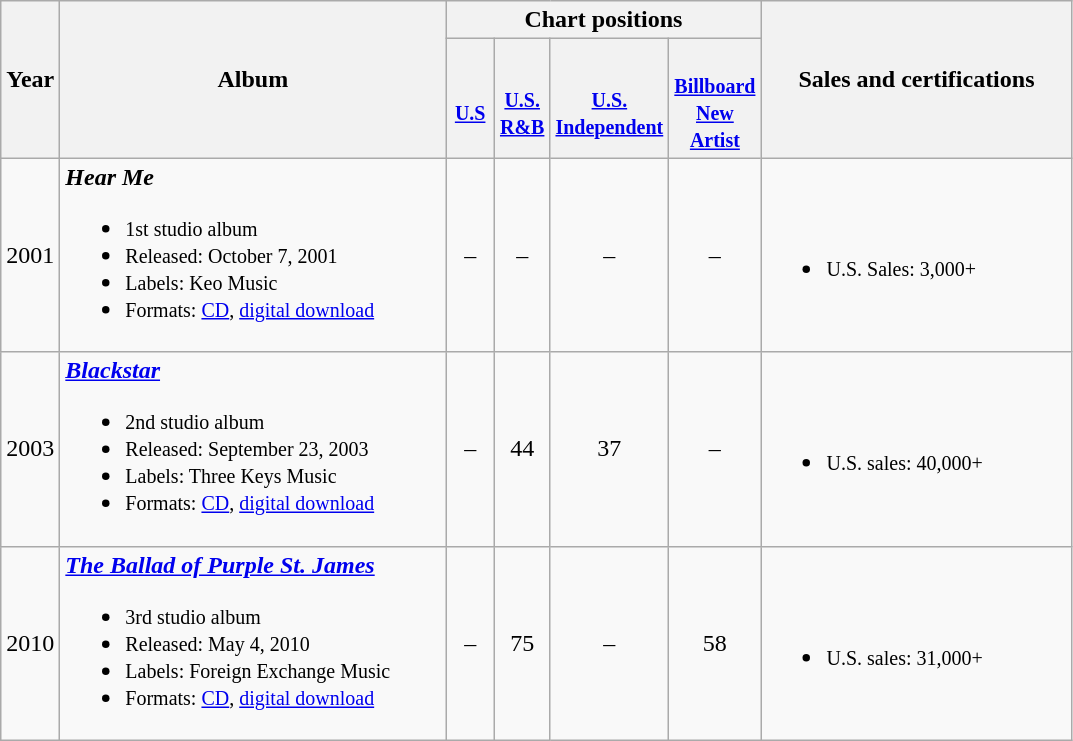<table class="wikitable">
<tr>
<th rowspan="2">Year</th>
<th width="250" rowspan="2">Album</th>
<th colspan="4">Chart positions</th>
<th width="200" rowspan="2">Sales and certifications</th>
</tr>
<tr>
<th width="25"><br><small><a href='#'>U.S</a></small></th>
<th width="25"><br><small><a href='#'>U.S. R&B</a></small></th>
<th width="25"><br><small><a href='#'>U.S. Independent</a></small></th>
<th width="25"><br><small><a href='#'>Billboard New Artist</a></small></th>
</tr>
<tr>
<td>2001</td>
<td><strong><em>Hear Me</em></strong><br><ul><li><small>1st studio album</small></li><li><small>Released: October 7, 2001</small></li><li><small>Labels: Keo Music</small></li><li><small>Formats: <a href='#'>CD</a>, <a href='#'>digital download</a></small></li></ul></td>
<td align="center">–</td>
<td align="center">–</td>
<td align="center">–</td>
<td align="center">–</td>
<td align="left"><br><ul><li><small>U.S. Sales: 3,000+</small></li></ul></td>
</tr>
<tr>
<td>2003</td>
<td><strong><em><a href='#'>Blackstar</a></em></strong><br><ul><li><small>2nd studio album</small></li><li><small>Released: September 23, 2003</small></li><li><small>Labels: Three Keys Music</small></li><li><small>Formats: <a href='#'>CD</a>, <a href='#'>digital download</a></small></li></ul></td>
<td align="center">–</td>
<td align="center">44</td>
<td align="center">37</td>
<td align="center">–</td>
<td align="left"><br><ul><li><small>U.S. sales: 40,000+</small></li></ul></td>
</tr>
<tr>
<td>2010</td>
<td><strong><em><a href='#'>The Ballad of Purple St. James</a></em></strong><br><ul><li><small>3rd studio album</small></li><li><small>Released: May 4, 2010</small></li><li><small>Labels: Foreign Exchange Music</small></li><li><small>Formats: <a href='#'>CD</a>, <a href='#'>digital download</a></small></li></ul></td>
<td align="center">–</td>
<td align="center">75</td>
<td align="center">–</td>
<td align="center">58</td>
<td align="left"><br><ul><li><small>U.S. sales: 31,000+</small></li></ul></td>
</tr>
</table>
